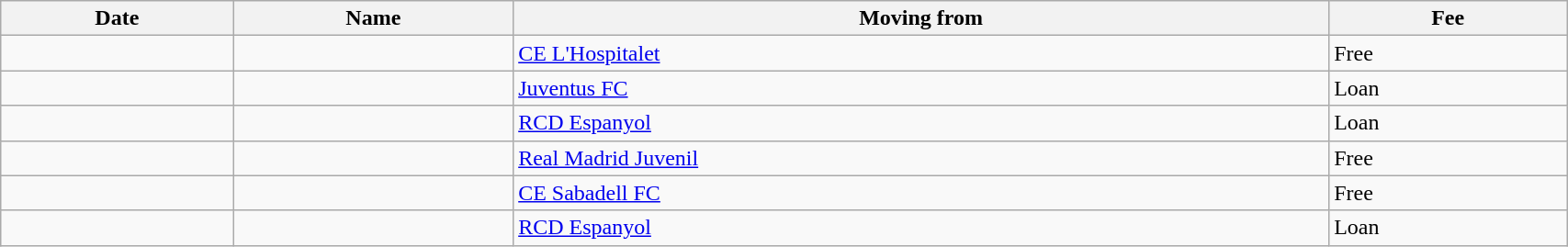<table class="wikitable sortable" width=90%>
<tr>
<th>Date</th>
<th>Name</th>
<th>Moving from</th>
<th>Fee</th>
</tr>
<tr>
<td></td>
<td> </td>
<td> <a href='#'>CE L'Hospitalet</a></td>
<td>Free</td>
</tr>
<tr>
<td></td>
<td> </td>
<td> <a href='#'>Juventus FC</a></td>
<td>Loan</td>
</tr>
<tr>
<td></td>
<td> </td>
<td> <a href='#'>RCD Espanyol</a></td>
<td>Loan</td>
</tr>
<tr>
<td></td>
<td> </td>
<td> <a href='#'>Real Madrid Juvenil</a></td>
<td>Free</td>
</tr>
<tr>
<td></td>
<td> </td>
<td> <a href='#'>CE Sabadell FC</a></td>
<td>Free</td>
</tr>
<tr>
<td></td>
<td> </td>
<td> <a href='#'>RCD Espanyol</a></td>
<td>Loan</td>
</tr>
</table>
